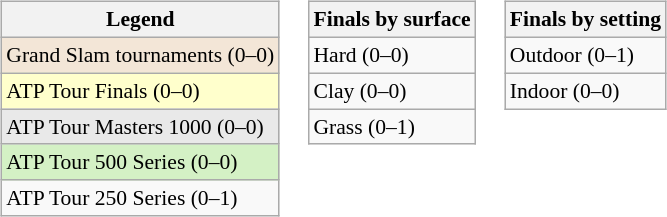<table>
<tr valign="top">
<td><br><table class=wikitable style=font-size:90%>
<tr>
<th>Legend</th>
</tr>
<tr style="background:#f3e6d7;">
<td>Grand Slam tournaments (0–0)</td>
</tr>
<tr style="background:#ffc;">
<td>ATP Tour Finals (0–0)</td>
</tr>
<tr style="background:#e9e9e9;">
<td>ATP Tour Masters 1000 (0–0)</td>
</tr>
<tr style="background:#d4f1c5;">
<td>ATP Tour 500 Series (0–0)</td>
</tr>
<tr>
<td>ATP Tour 250 Series (0–1)</td>
</tr>
</table>
</td>
<td><br><table class=wikitable style=font-size:90%>
<tr>
<th>Finals by surface</th>
</tr>
<tr>
<td>Hard (0–0)</td>
</tr>
<tr>
<td>Clay (0–0)</td>
</tr>
<tr>
<td>Grass (0–1)</td>
</tr>
</table>
</td>
<td><br><table class=wikitable style=font-size:90%>
<tr>
<th>Finals by setting</th>
</tr>
<tr>
<td>Outdoor (0–1)</td>
</tr>
<tr>
<td>Indoor (0–0)</td>
</tr>
</table>
</td>
</tr>
</table>
